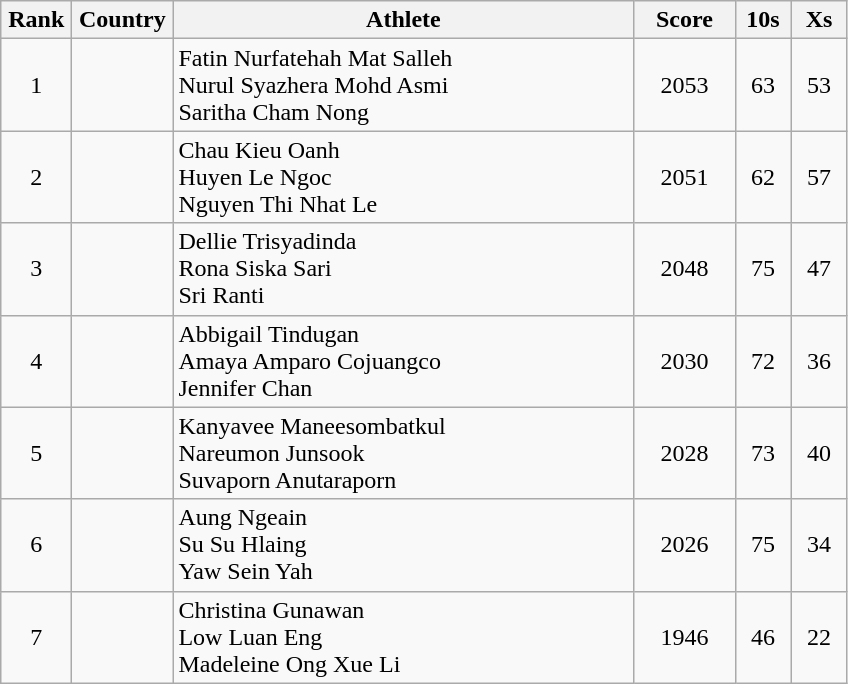<table class=wikitable style="text-align:center">
<tr>
<th width=40>Rank</th>
<th width=60>Country</th>
<th width=300>Athlete</th>
<th width=60>Score</th>
<th width=30>10s</th>
<th width=30>Xs</th>
</tr>
<tr>
<td>1</td>
<td></td>
<td align=left>Fatin Nurfatehah Mat Salleh<br>Nurul Syazhera Mohd Asmi<br>Saritha Cham Nong</td>
<td>2053</td>
<td>63</td>
<td>53</td>
</tr>
<tr>
<td>2</td>
<td></td>
<td align=left>Chau Kieu Oanh<br>Huyen Le Ngoc<br>Nguyen Thi Nhat Le</td>
<td>2051</td>
<td>62</td>
<td>57</td>
</tr>
<tr>
<td>3</td>
<td></td>
<td align=left>Dellie Trisyadinda<br>Rona Siska Sari<br>Sri Ranti</td>
<td>2048</td>
<td>75</td>
<td>47</td>
</tr>
<tr>
<td>4</td>
<td></td>
<td align=left>Abbigail Tindugan<br>Amaya Amparo Cojuangco<br>Jennifer Chan</td>
<td>2030</td>
<td>72</td>
<td>36</td>
</tr>
<tr>
<td>5</td>
<td></td>
<td align=left>Kanyavee Maneesombatkul<br>Nareumon Junsook<br>Suvaporn Anutaraporn</td>
<td>2028</td>
<td>73</td>
<td>40</td>
</tr>
<tr>
<td>6</td>
<td></td>
<td align=left>Aung Ngeain<br>Su Su Hlaing<br>Yaw Sein Yah</td>
<td>2026</td>
<td>75</td>
<td>34</td>
</tr>
<tr>
<td>7</td>
<td></td>
<td align=left>Christina Gunawan<br>Low Luan Eng<br>Madeleine Ong Xue Li</td>
<td>1946</td>
<td>46</td>
<td>22</td>
</tr>
</table>
